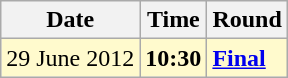<table class="wikitable">
<tr>
<th>Date</th>
<th>Time</th>
<th>Round</th>
</tr>
<tr style=background:lemonchiffon>
<td>29 June 2012</td>
<td><strong>10:30</strong></td>
<td><strong><a href='#'>Final</a></strong></td>
</tr>
</table>
